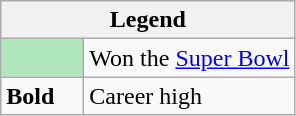<table class="wikitable mw-collapsible">
<tr>
<th colspan="2">Legend</th>
</tr>
<tr>
<td style="background:#afe6ba; width:3em;"></td>
<td>Won the <a href='#'>Super Bowl</a></td>
</tr>
<tr>
<td><strong>Bold</strong></td>
<td>Career high</td>
</tr>
</table>
